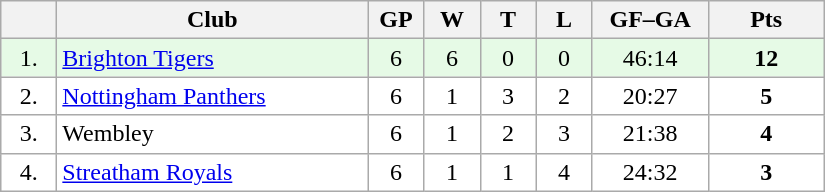<table class="wikitable">
<tr>
<th width="30"></th>
<th width="200">Club</th>
<th width="30">GP</th>
<th width="30">W</th>
<th width="30">T</th>
<th width="30">L</th>
<th width="70">GF–GA</th>
<th width="70">Pts</th>
</tr>
<tr bgcolor="#e6fae6" align="center">
<td>1.</td>
<td align="left"><a href='#'>Brighton Tigers</a></td>
<td>6</td>
<td>6</td>
<td>0</td>
<td>0</td>
<td>46:14</td>
<td><strong>12</strong></td>
</tr>
<tr bgcolor="#FFFFFF" align="center">
<td>2.</td>
<td align="left"><a href='#'>Nottingham Panthers</a></td>
<td>6</td>
<td>1</td>
<td>3</td>
<td>2</td>
<td>20:27</td>
<td><strong>5</strong></td>
</tr>
<tr bgcolor="#FFFFFF" align="center">
<td>3.</td>
<td align="left">Wembley</td>
<td>6</td>
<td>1</td>
<td>2</td>
<td>3</td>
<td>21:38</td>
<td><strong>4</strong></td>
</tr>
<tr bgcolor="#FFFFFF" align="center">
<td>4.</td>
<td align="left"><a href='#'>Streatham Royals</a></td>
<td>6</td>
<td>1</td>
<td>1</td>
<td>4</td>
<td>24:32</td>
<td><strong>3</strong></td>
</tr>
</table>
